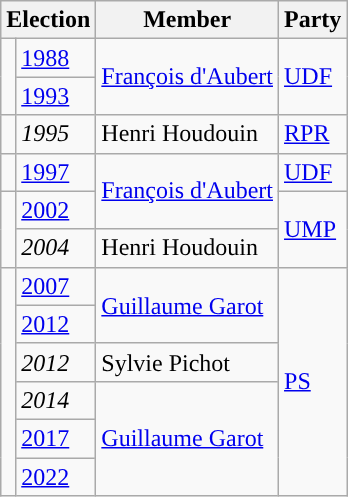<table class="wikitable">
<tr>
<th colspan="2">Election</th>
<th>Member</th>
<th>Party</th>
</tr>
<tr>
<td rowspan="2" style="color:inherit;background-color: "></td>
<td><a href='#'>1988</a></td>
<td rowspan="2"><a href='#'>François d'Aubert</a></td>
<td rowspan="2"><a href='#'>UDF</a></td>
</tr>
<tr>
<td><a href='#'>1993</a></td>
</tr>
<tr>
<td style="color:inherit;background-color: "></td>
<td><em>1995</em></td>
<td>Henri Houdouin</td>
<td><a href='#'>RPR</a></td>
</tr>
<tr>
<td style="color:inherit;background-color: "></td>
<td><a href='#'>1997</a></td>
<td rowspan="2"><a href='#'>François d'Aubert</a></td>
<td><a href='#'>UDF</a></td>
</tr>
<tr>
<td rowspan="2" style="color:inherit;background-color: "></td>
<td><a href='#'>2002</a></td>
<td rowspan="2"><a href='#'>UMP</a></td>
</tr>
<tr>
<td><em>2004</em></td>
<td>Henri Houdouin</td>
</tr>
<tr>
<td rowspan="6" style="color:inherit;background-color: "></td>
<td><a href='#'>2007</a></td>
<td rowspan=2><a href='#'>Guillaume Garot</a></td>
<td rowspan="6"><a href='#'>PS</a></td>
</tr>
<tr>
<td><a href='#'>2012</a></td>
</tr>
<tr>
<td><em>2012</em></td>
<td>Sylvie Pichot</td>
</tr>
<tr>
<td><em>2014</em></td>
<td rowspan="3"><a href='#'>Guillaume Garot</a></td>
</tr>
<tr>
<td><a href='#'>2017</a></td>
</tr>
<tr>
<td><a href='#'>2022</a></td>
</tr>
</table>
